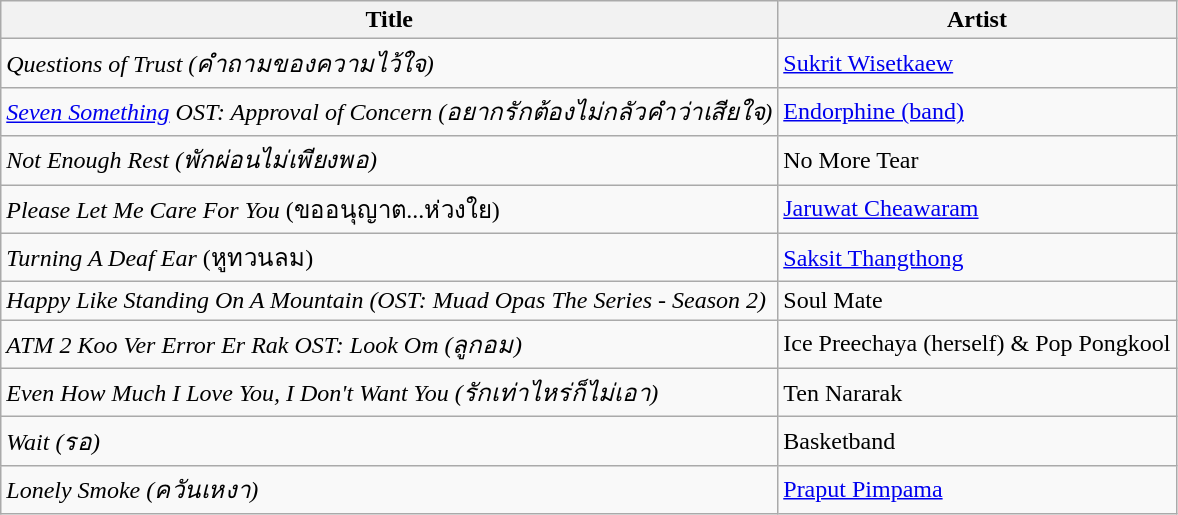<table class="wikitable">
<tr>
<th>Title</th>
<th>Artist</th>
</tr>
<tr>
<td><em>Questions of Trust (คำถามของความไว้ใจ)</em></td>
<td><a href='#'>Sukrit Wisetkaew</a></td>
</tr>
<tr>
<td><em><a href='#'>Seven Something</a> OST: Approval of Concern (อยากรักต้องไม่กลัวคำว่าเสียใจ)</em></td>
<td><a href='#'>Endorphine (band)</a></td>
</tr>
<tr>
<td><em>Not Enough Rest (พักผ่อนไม่เพียงพอ)</em></td>
<td>No More Tear</td>
</tr>
<tr>
<td><em>Please Let Me Care For You</em> (ขออนุญาต...ห่วงใย)</td>
<td><a href='#'>Jaruwat Cheawaram</a></td>
</tr>
<tr>
<td><em>Turning A Deaf Ear</em> (หูทวนลม)</td>
<td><a href='#'>Saksit Thangthong</a></td>
</tr>
<tr>
<td><em>Happy Like Standing On A Mountain (OST: Muad Opas The Series - Season 2)</em></td>
<td>Soul Mate</td>
</tr>
<tr>
<td><em>ATM 2 Koo Ver Error Er Rak OST: Look Om (ลูกอม)</em></td>
<td>Ice Preechaya (herself) & Pop Pongkool</td>
</tr>
<tr>
<td><em>Even How Much I Love You, I Don't Want You (รักเท่าไหร่ก็ไม่เอา)</em></td>
<td>Ten Nararak</td>
</tr>
<tr>
<td><em>Wait (รอ)</em></td>
<td>Basketband</td>
</tr>
<tr>
<td><em>Lonely Smoke (ควันเหงา)</em></td>
<td><a href='#'>Praput Pimpama</a></td>
</tr>
</table>
